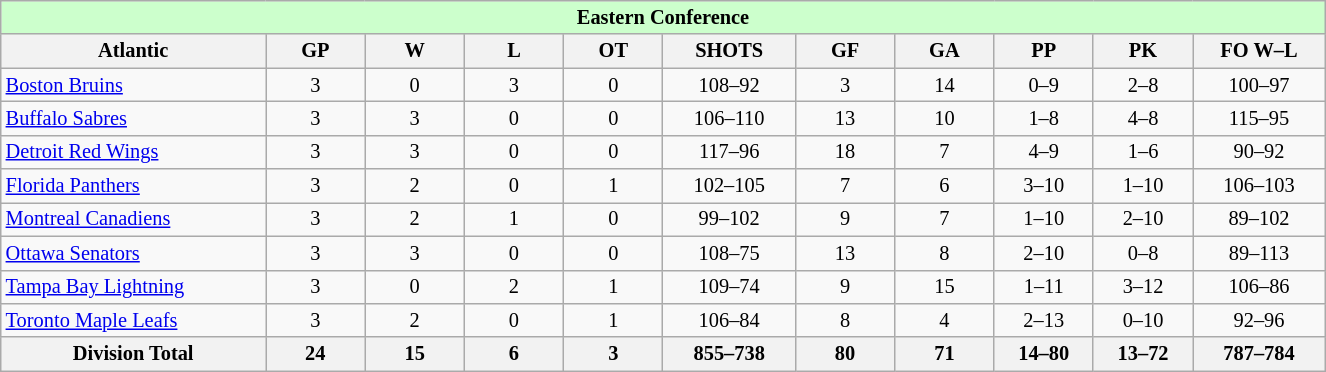<table class="wikitable" style="text-align:center; width:65em; font-size:85%;">
<tr style="background:#cfc; font-weight:bold;">
<td colspan=11>Eastern Conference</td>
</tr>
<tr>
<th width="20%">Atlantic</th>
<th width="7.5%">GP</th>
<th width="7.5%">W</th>
<th width="7.5%">L</th>
<th width="7.5%">OT</th>
<th width="10%">SHOTS</th>
<th width="7.5%">GF</th>
<th width="7.5%">GA</th>
<th width="7.5%">PP</th>
<th width="7.5%">PK</th>
<th width="10%">FO W–L</th>
</tr>
<tr>
<td align=left><a href='#'>Boston Bruins</a></td>
<td>3</td>
<td>0</td>
<td>3</td>
<td>0</td>
<td>108–92</td>
<td>3</td>
<td>14</td>
<td>0–9</td>
<td>2–8</td>
<td>100–97</td>
</tr>
<tr>
<td align=left><a href='#'>Buffalo Sabres</a></td>
<td>3</td>
<td>3</td>
<td>0</td>
<td>0</td>
<td>106–110</td>
<td>13</td>
<td>10</td>
<td>1–8</td>
<td>4–8</td>
<td>115–95</td>
</tr>
<tr>
<td align=left><a href='#'>Detroit Red Wings</a></td>
<td>3</td>
<td>3</td>
<td>0</td>
<td>0</td>
<td>117–96</td>
<td>18</td>
<td>7</td>
<td>4–9</td>
<td>1–6</td>
<td>90–92</td>
</tr>
<tr>
<td align=left><a href='#'>Florida Panthers</a></td>
<td>3</td>
<td>2</td>
<td>0</td>
<td>1</td>
<td>102–105</td>
<td>7</td>
<td>6</td>
<td>3–10</td>
<td>1–10</td>
<td>106–103</td>
</tr>
<tr>
<td align=left><a href='#'>Montreal Canadiens</a></td>
<td>3</td>
<td>2</td>
<td>1</td>
<td>0</td>
<td>99–102</td>
<td>9</td>
<td>7</td>
<td>1–10</td>
<td>2–10</td>
<td>89–102</td>
</tr>
<tr>
<td align=left><a href='#'>Ottawa Senators</a></td>
<td>3</td>
<td>3</td>
<td>0</td>
<td>0</td>
<td>108–75</td>
<td>13</td>
<td>8</td>
<td>2–10</td>
<td>0–8</td>
<td>89–113</td>
</tr>
<tr>
<td align=left><a href='#'>Tampa Bay Lightning</a></td>
<td>3</td>
<td>0</td>
<td>2</td>
<td>1</td>
<td>109–74</td>
<td>9</td>
<td>15</td>
<td>1–11</td>
<td>3–12</td>
<td>106–86</td>
</tr>
<tr>
<td align=left><a href='#'>Toronto Maple Leafs</a></td>
<td>3</td>
<td>2</td>
<td>0</td>
<td>1</td>
<td>106–84</td>
<td>8</td>
<td>4</td>
<td>2–13</td>
<td>0–10</td>
<td>92–96</td>
</tr>
<tr>
<th>Division Total</th>
<th>24</th>
<th>15</th>
<th>6</th>
<th>3</th>
<th>855–738</th>
<th>80</th>
<th>71</th>
<th>14–80</th>
<th>13–72</th>
<th>787–784</th>
</tr>
</table>
